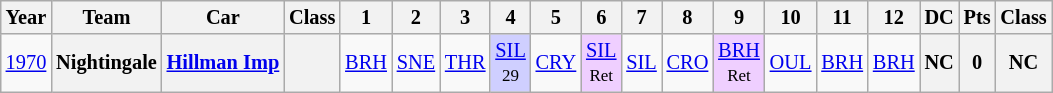<table class="wikitable" style="text-align:center; font-size:85%">
<tr>
<th>Year</th>
<th>Team</th>
<th>Car</th>
<th>Class</th>
<th>1</th>
<th>2</th>
<th>3</th>
<th>4</th>
<th>5</th>
<th>6</th>
<th>7</th>
<th>8</th>
<th>9</th>
<th>10</th>
<th>11</th>
<th>12</th>
<th>DC</th>
<th>Pts</th>
<th>Class</th>
</tr>
<tr>
<td><a href='#'>1970</a></td>
<th>Nightingale</th>
<th><a href='#'>Hillman Imp</a></th>
<th><span></span></th>
<td><a href='#'>BRH</a></td>
<td><a href='#'>SNE</a></td>
<td><a href='#'>THR</a></td>
<td style="background:#CFCFFF;"><a href='#'>SIL</a><br><small>29</small></td>
<td><a href='#'>CRY</a></td>
<td style="background:#EFCFFF;"><a href='#'>SIL</a><br><small>Ret</small></td>
<td><a href='#'>SIL</a></td>
<td><a href='#'>CRO</a></td>
<td style="background:#EFCFFF;"><a href='#'>BRH</a><br><small>Ret</small></td>
<td><a href='#'>OUL</a></td>
<td><a href='#'>BRH</a></td>
<td><a href='#'>BRH</a></td>
<th>NC</th>
<th>0</th>
<th>NC</th>
</tr>
</table>
